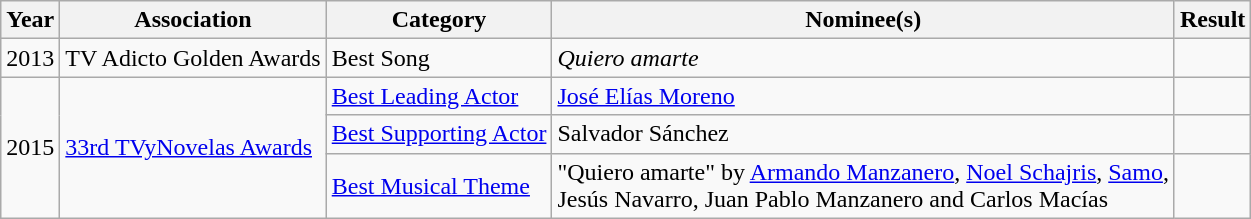<table class="wikitable sortable">
<tr>
<th>Year</th>
<th>Association</th>
<th>Category</th>
<th>Nominee(s)</th>
<th>Result</th>
</tr>
<tr>
<td>2013</td>
<td>TV Adicto Golden Awards</td>
<td>Best Song</td>
<td><em>Quiero amarte</em></td>
<td></td>
</tr>
<tr>
<td rowspan=3>2015</td>
<td rowspan=3><a href='#'>33rd TVyNovelas Awards</a></td>
<td><a href='#'>Best Leading Actor</a></td>
<td><a href='#'>José Elías Moreno</a></td>
<td></td>
</tr>
<tr>
<td><a href='#'>Best Supporting Actor</a></td>
<td>Salvador Sánchez</td>
<td></td>
</tr>
<tr>
<td><a href='#'>Best Musical Theme</a></td>
<td>"Quiero amarte" by <a href='#'>Armando Manzanero</a>, <a href='#'>Noel Schajris</a>, <a href='#'>Samo</a>, <br> Jesús Navarro, Juan Pablo Manzanero and Carlos Macías</td>
<td></td>
</tr>
</table>
